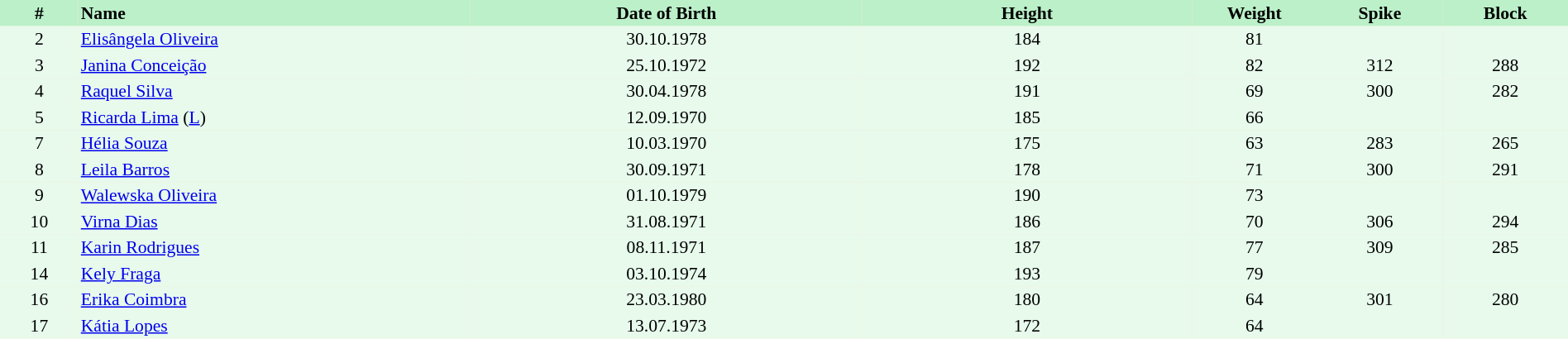<table border=0 cellpadding=2 cellspacing=0  |- bgcolor=#FFECCE style="text-align:center; font-size:90%;" width=100%>
<tr bgcolor=#BBF0C9>
<th width=5%>#</th>
<th width=25% align=left>Name</th>
<th width=25%>Date of Birth</th>
<th width=21%>Height</th>
<th width=8%>Weight</th>
<th width=8%>Spike</th>
<th width=8%>Block</th>
</tr>
<tr bgcolor=#E7FAEC>
<td>2</td>
<td align=left><a href='#'>Elisângela Oliveira</a></td>
<td>30.10.1978</td>
<td>184</td>
<td>81</td>
<td></td>
<td></td>
</tr>
<tr bgcolor=#E7FAEC>
<td>3</td>
<td align=left><a href='#'>Janina Conceição</a></td>
<td>25.10.1972</td>
<td>192</td>
<td>82</td>
<td>312</td>
<td>288</td>
</tr>
<tr bgcolor=#E7FAEC>
<td>4</td>
<td align=left><a href='#'>Raquel Silva</a></td>
<td>30.04.1978</td>
<td>191</td>
<td>69</td>
<td>300</td>
<td>282</td>
</tr>
<tr bgcolor=#E7FAEC>
<td>5</td>
<td align=left><a href='#'>Ricarda Lima</a> (<a href='#'>L</a>)</td>
<td>12.09.1970</td>
<td>185</td>
<td>66</td>
<td></td>
<td></td>
</tr>
<tr bgcolor=#E7FAEC>
<td>7</td>
<td align=left><a href='#'>Hélia Souza</a></td>
<td>10.03.1970</td>
<td>175</td>
<td>63</td>
<td>283</td>
<td>265</td>
</tr>
<tr bgcolor=#E7FAEC>
<td>8</td>
<td align=left><a href='#'>Leila Barros</a></td>
<td>30.09.1971</td>
<td>178</td>
<td>71</td>
<td>300</td>
<td>291</td>
</tr>
<tr bgcolor=#E7FAEC>
<td>9</td>
<td align=left><a href='#'>Walewska Oliveira</a></td>
<td>01.10.1979</td>
<td>190</td>
<td>73</td>
<td></td>
<td></td>
</tr>
<tr bgcolor=#E7FAEC>
<td>10</td>
<td align=left><a href='#'>Virna Dias</a></td>
<td>31.08.1971</td>
<td>186</td>
<td>70</td>
<td>306</td>
<td>294</td>
</tr>
<tr bgcolor=#E7FAEC>
<td>11</td>
<td align=left><a href='#'>Karin Rodrigues</a></td>
<td>08.11.1971</td>
<td>187</td>
<td>77</td>
<td>309</td>
<td>285</td>
</tr>
<tr bgcolor=#E7FAEC>
<td>14</td>
<td align=left><a href='#'>Kely Fraga</a></td>
<td>03.10.1974</td>
<td>193</td>
<td>79</td>
<td></td>
<td></td>
</tr>
<tr bgcolor=#E7FAEC>
<td>16</td>
<td align=left><a href='#'>Erika Coimbra</a></td>
<td>23.03.1980</td>
<td>180</td>
<td>64</td>
<td>301</td>
<td>280</td>
</tr>
<tr bgcolor=#E7FAEC>
<td>17</td>
<td align=left><a href='#'>Kátia Lopes</a></td>
<td>13.07.1973</td>
<td>172</td>
<td>64</td>
<td></td>
<td></td>
</tr>
</table>
